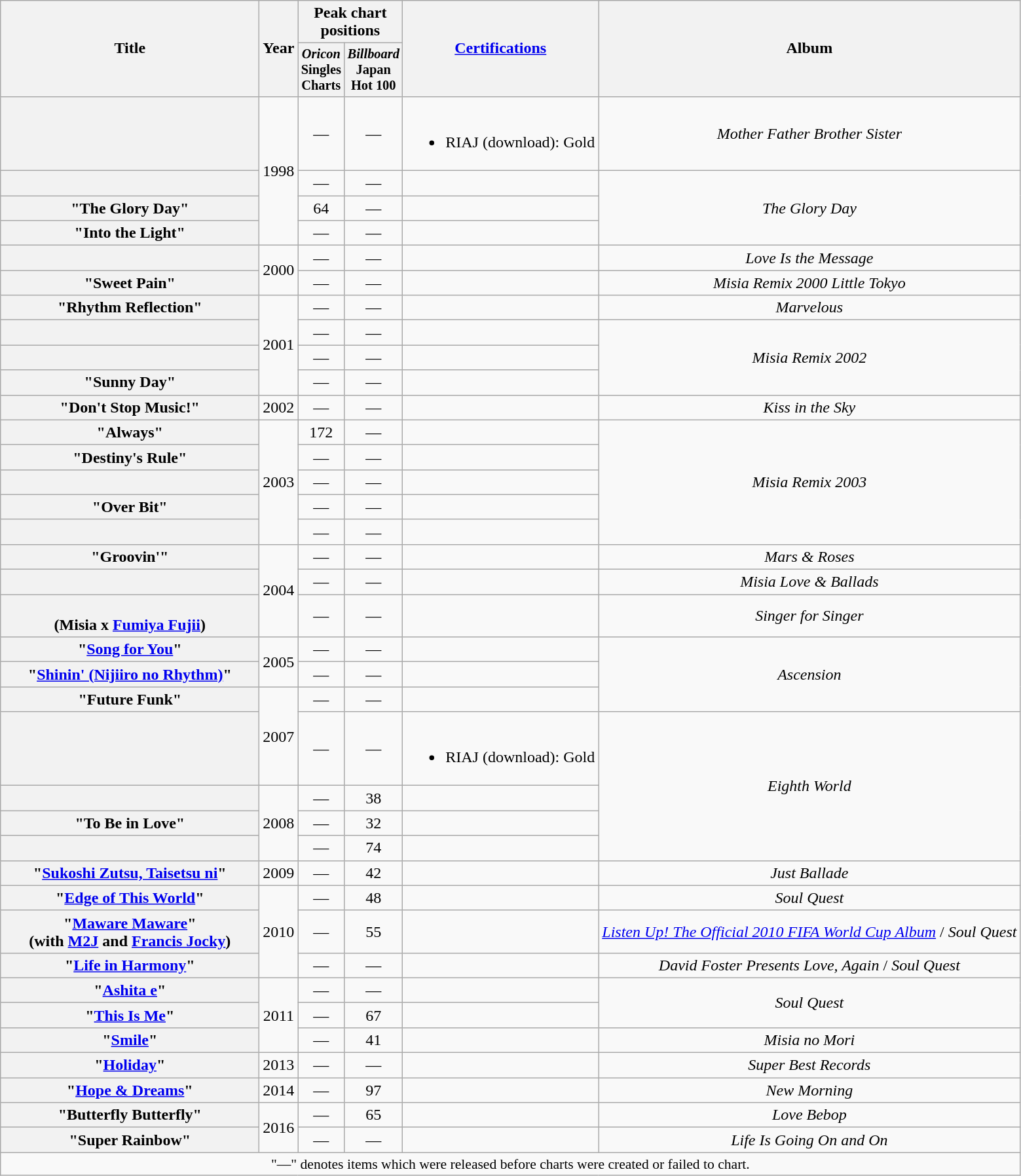<table class="wikitable plainrowheaders" style="text-align:center;">
<tr>
<th scope="col" rowspan="2" style="width:16em;">Title</th>
<th scope="col" rowspan="2">Year</th>
<th scope="col" colspan="2">Peak chart positions</th>
<th scope="col" rowspan="2" style="width:12em;"><a href='#'>Certifications</a></th>
<th scope="col" rowspan="2">Album</th>
</tr>
<tr>
<th style="width:3em;font-size:85%"><em>Oricon</em> Singles Charts<br></th>
<th style="width:3em;font-size:85%"><em>Billboard</em> Japan Hot 100<br></th>
</tr>
<tr>
<th scope="row"></th>
<td rowspan="4">1998</td>
<td>—</td>
<td>—</td>
<td><br><ul><li>RIAJ <span>(download)</span>: Gold</li></ul></td>
<td><em>Mother Father Brother Sister</em></td>
</tr>
<tr>
<th scope="row"></th>
<td>—</td>
<td>—</td>
<td></td>
<td rowspan=3><em>The Glory Day</em></td>
</tr>
<tr>
<th scope="row">"The Glory Day"</th>
<td>64</td>
<td>—</td>
<td></td>
</tr>
<tr>
<th scope="row">"Into the Light"</th>
<td>—</td>
<td>—</td>
<td></td>
</tr>
<tr>
<th scope="row"></th>
<td rowspan="2">2000</td>
<td>—</td>
<td>—</td>
<td></td>
<td rowspan=1><em>Love Is the Message</em></td>
</tr>
<tr>
<th scope="row">"Sweet Pain"</th>
<td>—</td>
<td>—</td>
<td></td>
<td rowspan=1><em>Misia Remix 2000 Little Tokyo</em></td>
</tr>
<tr>
<th scope="row">"Rhythm Reflection"</th>
<td rowspan="4">2001</td>
<td>—</td>
<td>—</td>
<td></td>
<td rowspan=1><em>Marvelous</em></td>
</tr>
<tr>
<th scope="row"></th>
<td>—</td>
<td>—</td>
<td></td>
<td rowspan=3><em>Misia Remix 2002</em></td>
</tr>
<tr>
<th scope="row"></th>
<td>—</td>
<td>—</td>
<td></td>
</tr>
<tr>
<th scope="row">"Sunny Day"</th>
<td>—</td>
<td>—</td>
<td></td>
</tr>
<tr>
<th scope="row">"Don't Stop Music!"</th>
<td rowspan="1">2002</td>
<td>—</td>
<td>—</td>
<td></td>
<td rowspan=1><em>Kiss in the Sky</em></td>
</tr>
<tr>
<th scope="row">"Always"</th>
<td rowspan="5">2003</td>
<td>172</td>
<td>—</td>
<td></td>
<td rowspan=5><em>Misia Remix 2003</em></td>
</tr>
<tr>
<th scope="row">"Destiny's Rule"</th>
<td>—</td>
<td>—</td>
<td></td>
</tr>
<tr>
<th scope="row"></th>
<td>—</td>
<td>—</td>
<td></td>
</tr>
<tr>
<th scope="row">"Over Bit"</th>
<td>—</td>
<td>—</td>
<td></td>
</tr>
<tr>
<th scope="row"></th>
<td>—</td>
<td>—</td>
<td></td>
</tr>
<tr>
<th scope="row">"Groovin'"</th>
<td rowspan="3">2004</td>
<td>—</td>
<td>—</td>
<td></td>
<td rowspan=1><em>Mars & Roses</em></td>
</tr>
<tr>
<th scope="row"></th>
<td>—</td>
<td>—</td>
<td></td>
<td rowspan=1><em>Misia Love & Ballads</em></td>
</tr>
<tr>
<th scope="row"><br><span>(Misia x <a href='#'>Fumiya Fujii</a>)</span></th>
<td>—</td>
<td>—</td>
<td></td>
<td rowspan=1><em>Singer for Singer</em></td>
</tr>
<tr>
<th scope="row">"<a href='#'>Song for You</a>"</th>
<td rowspan="2">2005</td>
<td>—</td>
<td>—</td>
<td></td>
<td rowspan=3><em>Ascension</em></td>
</tr>
<tr>
<th scope="row">"<a href='#'>Shinin' (Nijiiro no Rhythm)</a>"</th>
<td>—</td>
<td>—</td>
<td></td>
</tr>
<tr>
<th scope="row">"Future Funk"</th>
<td rowspan="2">2007</td>
<td>—</td>
<td>—</td>
<td></td>
</tr>
<tr>
<th scope="row"></th>
<td>—</td>
<td>—</td>
<td><br><ul><li>RIAJ <span>(download)</span>: Gold</li></ul></td>
<td rowspan=4><em>Eighth World</em></td>
</tr>
<tr>
<th scope="row"></th>
<td rowspan="3">2008</td>
<td>—</td>
<td>38</td>
<td></td>
</tr>
<tr>
<th scope="row">"To Be in Love"</th>
<td>—</td>
<td>32</td>
<td></td>
</tr>
<tr>
<th scope="row"></th>
<td>—</td>
<td>74</td>
<td></td>
</tr>
<tr>
<th scope="row">"<a href='#'>Sukoshi Zutsu, Taisetsu ni</a>"</th>
<td rowspan="1">2009</td>
<td>—</td>
<td>42</td>
<td></td>
<td rowspan=1><em>Just Ballade</em></td>
</tr>
<tr>
<th scope="row">"<a href='#'>Edge of This World</a>"</th>
<td rowspan="3">2010</td>
<td>—</td>
<td>48</td>
<td></td>
<td rowspan=1><em>Soul Quest</em></td>
</tr>
<tr>
<th scope="row">"<a href='#'>Maware Maware</a>"<br><span>(with <a href='#'>M2J</a> and <a href='#'>Francis Jocky</a>)</span></th>
<td>—</td>
<td>55</td>
<td></td>
<td rowspan=1><em><a href='#'>Listen Up! The Official 2010 FIFA World Cup Album</a></em> / <em>Soul Quest</em></td>
</tr>
<tr>
<th scope="row">"<a href='#'>Life in Harmony</a>"</th>
<td>—</td>
<td>—</td>
<td></td>
<td rowspan=1><em>David Foster Presents Love, Again</em> / <em>Soul Quest</em></td>
</tr>
<tr>
<th scope="row">"<a href='#'>Ashita e</a>"</th>
<td rowspan="3">2011</td>
<td>—</td>
<td>—</td>
<td></td>
<td rowspan=2><em>Soul Quest</em></td>
</tr>
<tr>
<th scope="row">"<a href='#'>This Is Me</a>"</th>
<td>—</td>
<td>67</td>
<td></td>
</tr>
<tr>
<th scope="row">"<a href='#'>Smile</a>"</th>
<td>—</td>
<td>41</td>
<td></td>
<td rowspan=1><em>Misia no Mori</em></td>
</tr>
<tr>
<th scope="row">"<a href='#'>Holiday</a>"</th>
<td rowspan="1">2013</td>
<td>—</td>
<td>—</td>
<td></td>
<td rowspan=1><em>Super Best Records</em></td>
</tr>
<tr>
<th scope="row">"<a href='#'>Hope & Dreams</a>"</th>
<td>2014</td>
<td>—</td>
<td>97</td>
<td></td>
<td><em>New Morning</em></td>
</tr>
<tr>
<th scope="row">"Butterfly Butterfly"</th>
<td rowspan="2">2016</td>
<td>—</td>
<td>65</td>
<td></td>
<td><em>Love Bebop</em></td>
</tr>
<tr>
<th scope="row">"Super Rainbow"</th>
<td>—</td>
<td>—</td>
<td></td>
<td><em>Life Is Going On and On</em></td>
</tr>
<tr>
<td colspan="24" align="center" style="font-size:90%;">"—" denotes items which were released before charts were created or failed to chart.</td>
</tr>
</table>
